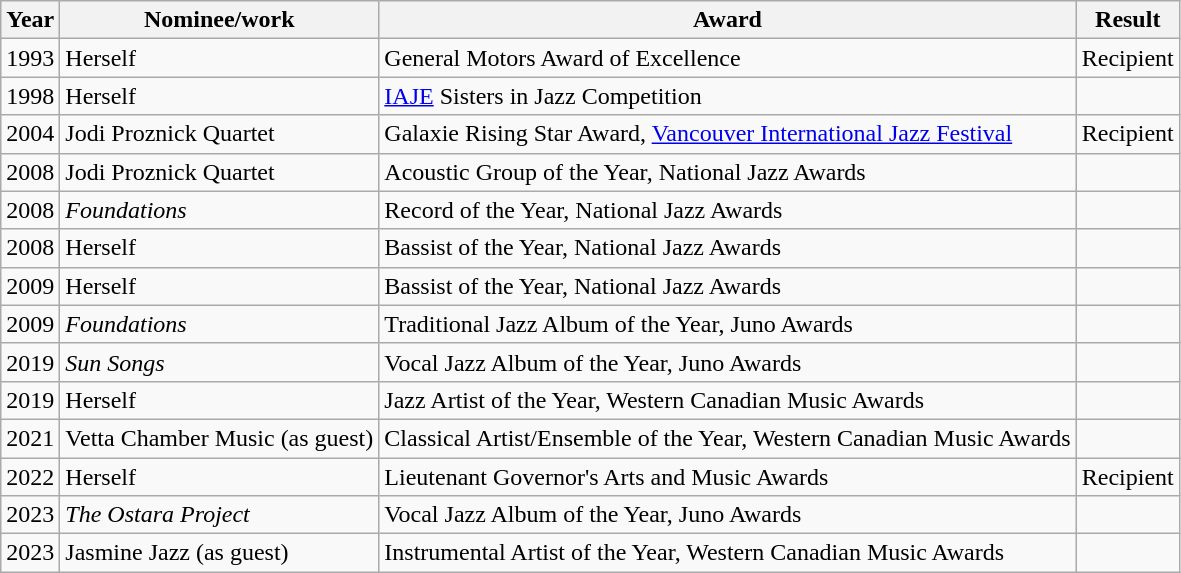<table class="wikitable">
<tr>
<th>Year</th>
<th>Nominee/work</th>
<th>Award</th>
<th>Result</th>
</tr>
<tr>
<td>1993</td>
<td>Herself</td>
<td>General Motors Award of Excellence</td>
<td><div>Recipient</div></td>
</tr>
<tr>
<td>1998</td>
<td>Herself</td>
<td><a href='#'>IAJE</a> Sisters in Jazz Competition</td>
<td></td>
</tr>
<tr>
<td>2004</td>
<td>Jodi Proznick Quartet</td>
<td>Galaxie Rising Star Award, <a href='#'>Vancouver International Jazz Festival</a></td>
<td><div>Recipient</div></td>
</tr>
<tr>
<td>2008</td>
<td>Jodi Proznick Quartet</td>
<td>Acoustic Group of the Year, National Jazz Awards</td>
<td></td>
</tr>
<tr>
<td>2008</td>
<td><em>Foundations</em></td>
<td>Record of the Year, National Jazz Awards</td>
<td></td>
</tr>
<tr>
<td>2008</td>
<td>Herself</td>
<td>Bassist of the Year, National Jazz Awards</td>
<td></td>
</tr>
<tr>
<td>2009</td>
<td>Herself</td>
<td>Bassist of the Year, National Jazz Awards</td>
<td></td>
</tr>
<tr>
<td>2009</td>
<td><em>Foundations</em></td>
<td>Traditional Jazz Album of the Year, Juno Awards</td>
<td></td>
</tr>
<tr>
<td>2019</td>
<td><em>Sun Songs</em></td>
<td>Vocal Jazz Album of the Year, Juno Awards</td>
<td></td>
</tr>
<tr>
<td>2019</td>
<td>Herself</td>
<td>Jazz Artist of the Year, Western Canadian Music Awards</td>
<td></td>
</tr>
<tr>
<td>2021</td>
<td>Vetta Chamber Music (as guest)</td>
<td>Classical Artist/Ensemble of the Year, Western Canadian Music Awards</td>
<td></td>
</tr>
<tr>
<td>2022</td>
<td>Herself</td>
<td>Lieutenant Governor's Arts and Music Awards</td>
<td><div>Recipient</div></td>
</tr>
<tr>
<td>2023</td>
<td><em>The Ostara Project</em></td>
<td>Vocal Jazz Album of the Year, Juno Awards</td>
<td></td>
</tr>
<tr>
<td>2023</td>
<td>Jasmine Jazz (as guest)</td>
<td>Instrumental Artist of the Year, Western Canadian Music Awards</td>
<td></td>
</tr>
</table>
